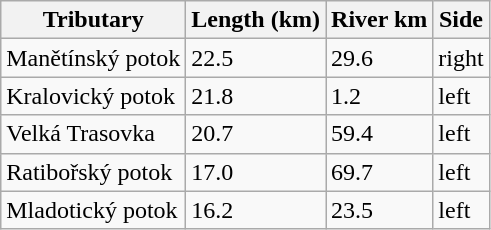<table class="wikitable">
<tr>
<th>Tributary</th>
<th>Length (km)</th>
<th>River km</th>
<th>Side</th>
</tr>
<tr>
<td>Manětínský potok</td>
<td>22.5</td>
<td>29.6</td>
<td>right</td>
</tr>
<tr>
<td>Kralovický potok</td>
<td>21.8</td>
<td>1.2</td>
<td>left</td>
</tr>
<tr>
<td>Velká Trasovka</td>
<td>20.7</td>
<td>59.4</td>
<td>left</td>
</tr>
<tr>
<td>Ratibořský potok</td>
<td>17.0</td>
<td>69.7</td>
<td>left</td>
</tr>
<tr>
<td>Mladotický potok</td>
<td>16.2</td>
<td>23.5</td>
<td>left</td>
</tr>
</table>
